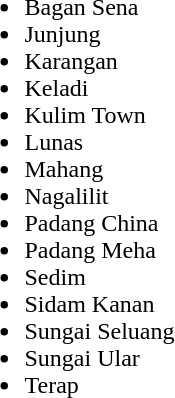<table>
<tr>
<td><br><ul><li>Bagan Sena</li><li>Junjung</li><li>Karangan</li><li>Keladi</li><li>Kulim Town</li><li>Lunas</li><li>Mahang</li><li>Nagalilit</li><li>Padang China</li><li>Padang Meha</li><li>Sedim</li><li>Sidam Kanan</li><li>Sungai Seluang</li><li>Sungai Ular</li><li>Terap</li></ul></td>
<td></td>
</tr>
</table>
